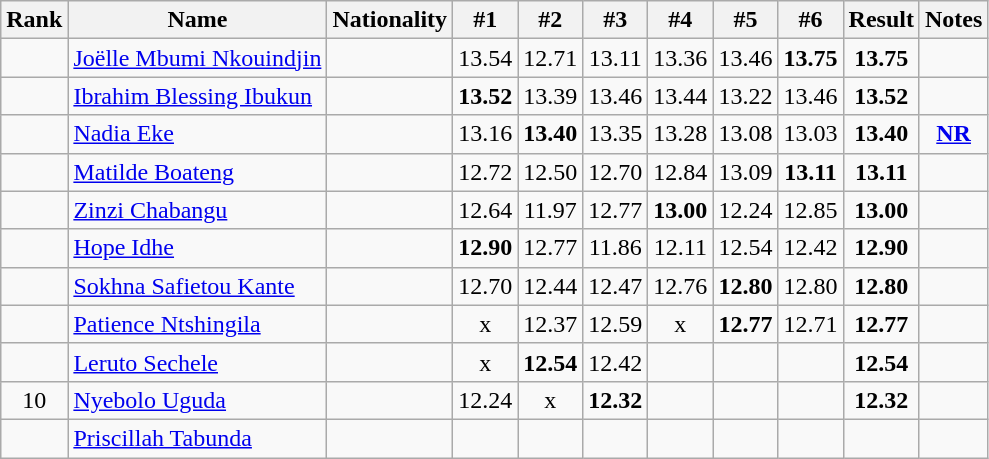<table class="wikitable sortable" style="text-align:center">
<tr>
<th>Rank</th>
<th>Name</th>
<th>Nationality</th>
<th>#1</th>
<th>#2</th>
<th>#3</th>
<th>#4</th>
<th>#5</th>
<th>#6</th>
<th>Result</th>
<th>Notes</th>
</tr>
<tr>
<td></td>
<td align=left><a href='#'>Joëlle Mbumi Nkouindjin</a></td>
<td align=left></td>
<td>13.54</td>
<td>12.71</td>
<td>13.11</td>
<td>13.36</td>
<td>13.46</td>
<td><strong>13.75</strong></td>
<td><strong>13.75</strong></td>
<td></td>
</tr>
<tr>
<td></td>
<td align=left><a href='#'>Ibrahim Blessing Ibukun</a></td>
<td align=left></td>
<td><strong>13.52</strong></td>
<td>13.39</td>
<td>13.46</td>
<td>13.44</td>
<td>13.22</td>
<td>13.46</td>
<td><strong>13.52</strong></td>
<td></td>
</tr>
<tr>
<td></td>
<td align=left><a href='#'>Nadia Eke</a></td>
<td align=left></td>
<td>13.16</td>
<td><strong>13.40</strong></td>
<td>13.35</td>
<td>13.28</td>
<td>13.08</td>
<td>13.03</td>
<td><strong>13.40</strong></td>
<td><strong><a href='#'>NR</a></strong></td>
</tr>
<tr>
<td></td>
<td align=left><a href='#'>Matilde Boateng</a></td>
<td align=left></td>
<td>12.72</td>
<td>12.50</td>
<td>12.70</td>
<td>12.84</td>
<td>13.09</td>
<td><strong>13.11</strong></td>
<td><strong>13.11</strong></td>
<td></td>
</tr>
<tr>
<td></td>
<td align=left><a href='#'>Zinzi Chabangu</a></td>
<td align=left></td>
<td>12.64</td>
<td>11.97</td>
<td>12.77</td>
<td><strong>13.00</strong></td>
<td>12.24</td>
<td>12.85</td>
<td><strong>13.00</strong></td>
<td></td>
</tr>
<tr>
<td></td>
<td align=left><a href='#'>Hope Idhe</a></td>
<td align=left></td>
<td><strong>12.90</strong></td>
<td>12.77</td>
<td>11.86</td>
<td>12.11</td>
<td>12.54</td>
<td>12.42</td>
<td><strong>12.90</strong></td>
<td></td>
</tr>
<tr>
<td></td>
<td align=left><a href='#'>Sokhna Safietou Kante</a></td>
<td align=left></td>
<td>12.70</td>
<td>12.44</td>
<td>12.47</td>
<td>12.76</td>
<td><strong>12.80</strong></td>
<td>12.80</td>
<td><strong>12.80</strong></td>
<td></td>
</tr>
<tr>
<td></td>
<td align=left><a href='#'>Patience Ntshingila</a></td>
<td align=left></td>
<td>x</td>
<td>12.37</td>
<td>12.59</td>
<td>x</td>
<td><strong>12.77</strong></td>
<td>12.71</td>
<td><strong>12.77</strong></td>
<td></td>
</tr>
<tr>
<td></td>
<td align=left><a href='#'>Leruto Sechele</a></td>
<td align=left></td>
<td>x</td>
<td><strong>12.54</strong></td>
<td>12.42</td>
<td></td>
<td></td>
<td></td>
<td><strong>12.54</strong></td>
<td></td>
</tr>
<tr>
<td>10</td>
<td align=left><a href='#'>Nyebolo Uguda</a></td>
<td align=left></td>
<td>12.24</td>
<td>x</td>
<td><strong>12.32</strong></td>
<td></td>
<td></td>
<td></td>
<td><strong>12.32</strong></td>
<td></td>
</tr>
<tr>
<td></td>
<td align=left><a href='#'>Priscillah Tabunda</a></td>
<td align=left></td>
<td></td>
<td></td>
<td></td>
<td></td>
<td></td>
<td></td>
<td><strong></strong></td>
<td></td>
</tr>
</table>
